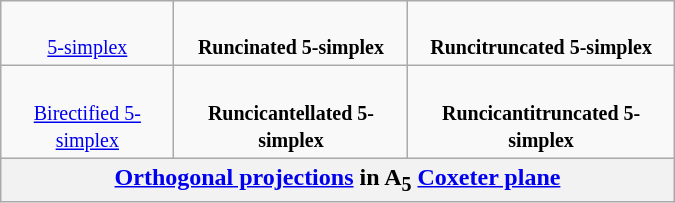<table class=wikitable align=right width=450 style="margin-left:1em;">
<tr align=center valign=top>
<td><br><small><a href='#'>5-simplex</a></small><br></td>
<td><br><small><strong>Runcinated 5-simplex</strong></small><br></td>
<td><br><small><strong>Runcitruncated 5-simplex</strong></small><br></td>
</tr>
<tr align=center valign=top>
<td><br><small><a href='#'>Birectified 5-simplex</a></small><br></td>
<td><br><small><strong>Runcicantellated 5-simplex</strong></small><br></td>
<td><br><small><strong>Runcicantitruncated 5-simplex</strong></small><br></td>
</tr>
<tr>
<th colspan=3><a href='#'>Orthogonal projections</a> in A<sub>5</sub> <a href='#'>Coxeter plane</a></th>
</tr>
</table>
